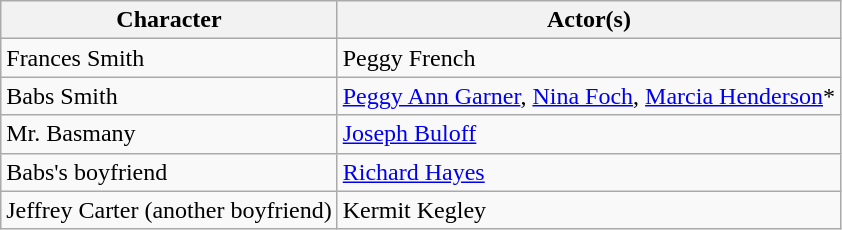<table class="wikitable">
<tr>
<th>Character</th>
<th>Actor(s)</th>
</tr>
<tr>
<td>Frances Smith</td>
<td>Peggy French</td>
</tr>
<tr>
<td>Babs Smith</td>
<td><a href='#'>Peggy Ann Garner</a>, <a href='#'>Nina Foch</a>, <a href='#'>Marcia Henderson</a>*</td>
</tr>
<tr>
<td>Mr. Basmany</td>
<td><a href='#'>Joseph Buloff</a></td>
</tr>
<tr>
<td>Babs's boyfriend</td>
<td><a href='#'>Richard Hayes</a></td>
</tr>
<tr>
<td>Jeffrey Carter (another boyfriend)</td>
<td>Kermit Kegley</td>
</tr>
</table>
